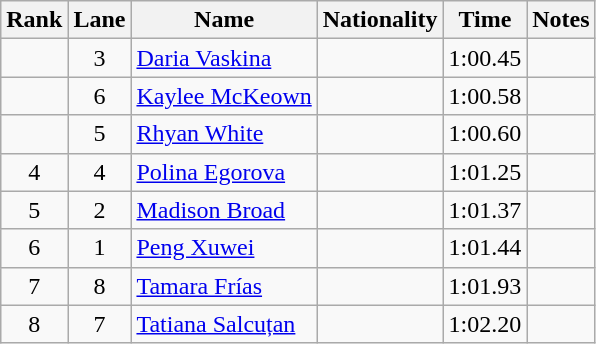<table class="wikitable sortable" style="text-align:center">
<tr>
<th>Rank</th>
<th>Lane</th>
<th>Name</th>
<th>Nationality</th>
<th>Time</th>
<th>Notes</th>
</tr>
<tr>
<td></td>
<td>3</td>
<td align=left><a href='#'>Daria Vaskina</a></td>
<td align=left></td>
<td>1:00.45</td>
<td></td>
</tr>
<tr>
<td></td>
<td>6</td>
<td align=left><a href='#'>Kaylee McKeown</a></td>
<td align=left></td>
<td>1:00.58</td>
<td></td>
</tr>
<tr>
<td></td>
<td>5</td>
<td align=left><a href='#'>Rhyan White</a></td>
<td align=left></td>
<td>1:00.60</td>
<td></td>
</tr>
<tr>
<td>4</td>
<td>4</td>
<td align=left><a href='#'>Polina Egorova</a></td>
<td align=left></td>
<td>1:01.25</td>
<td></td>
</tr>
<tr>
<td>5</td>
<td>2</td>
<td align=left><a href='#'>Madison Broad</a></td>
<td align=left></td>
<td>1:01.37</td>
<td></td>
</tr>
<tr>
<td>6</td>
<td>1</td>
<td align=left><a href='#'>Peng Xuwei</a></td>
<td align=left></td>
<td>1:01.44</td>
<td></td>
</tr>
<tr>
<td>7</td>
<td>8</td>
<td align=left><a href='#'>Tamara Frías</a></td>
<td align=left></td>
<td>1:01.93</td>
<td></td>
</tr>
<tr>
<td>8</td>
<td>7</td>
<td align=left><a href='#'>Tatiana Salcuțan</a></td>
<td align=left></td>
<td>1:02.20</td>
<td></td>
</tr>
</table>
